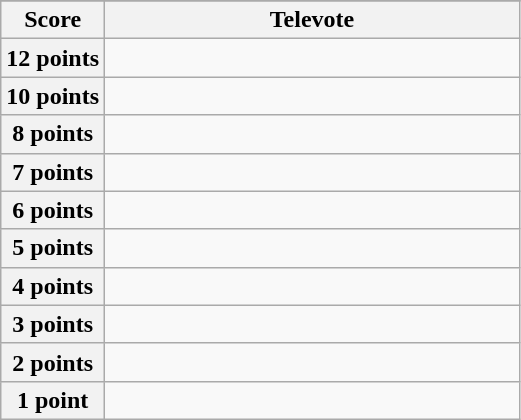<table class="wikitable">
<tr>
</tr>
<tr>
<th scope="col" width="20%">Score</th>
<th scope="col" width="80%">Televote</th>
</tr>
<tr>
<th scope="row">12 points</th>
<td></td>
</tr>
<tr>
<th scope="row">10 points</th>
<td></td>
</tr>
<tr>
<th scope="row">8 points</th>
<td></td>
</tr>
<tr>
<th scope="row">7 points</th>
<td></td>
</tr>
<tr>
<th scope="row">6 points</th>
<td></td>
</tr>
<tr>
<th scope="row">5 points</th>
<td></td>
</tr>
<tr>
<th scope="row">4 points</th>
<td></td>
</tr>
<tr>
<th scope="row">3 points</th>
<td></td>
</tr>
<tr>
<th scope="row">2 points</th>
<td></td>
</tr>
<tr>
<th scope="row">1 point</th>
<td></td>
</tr>
</table>
